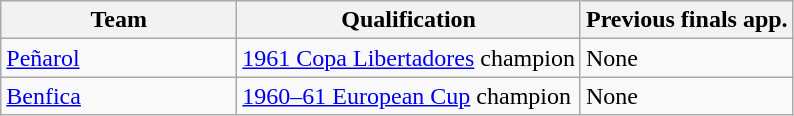<table class="wikitable">
<tr>
<th width=150px>Team</th>
<th>Qualification</th>
<th>Previous finals app.</th>
</tr>
<tr>
<td> <a href='#'>Peñarol</a></td>
<td><a href='#'>1961 Copa Libertadores</a> champion</td>
<td>None</td>
</tr>
<tr>
<td> <a href='#'>Benfica</a></td>
<td><a href='#'>1960–61 European Cup</a> champion</td>
<td>None</td>
</tr>
</table>
